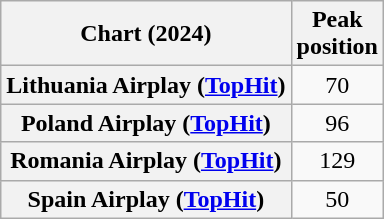<table class="wikitable sortable plainrowheaders" style="text-align:center">
<tr>
<th scope="col">Chart (2024)</th>
<th scope="col">Peak<br> position</th>
</tr>
<tr>
<th scope="row">Lithuania Airplay (<a href='#'>TopHit</a>)</th>
<td>70</td>
</tr>
<tr>
<th scope="row">Poland Airplay (<a href='#'>TopHit</a>)</th>
<td>96</td>
</tr>
<tr>
<th scope="row">Romania Airplay (<a href='#'>TopHit</a>)</th>
<td>129</td>
</tr>
<tr>
<th scope="row">Spain Airplay (<a href='#'>TopHit</a>)</th>
<td>50</td>
</tr>
</table>
